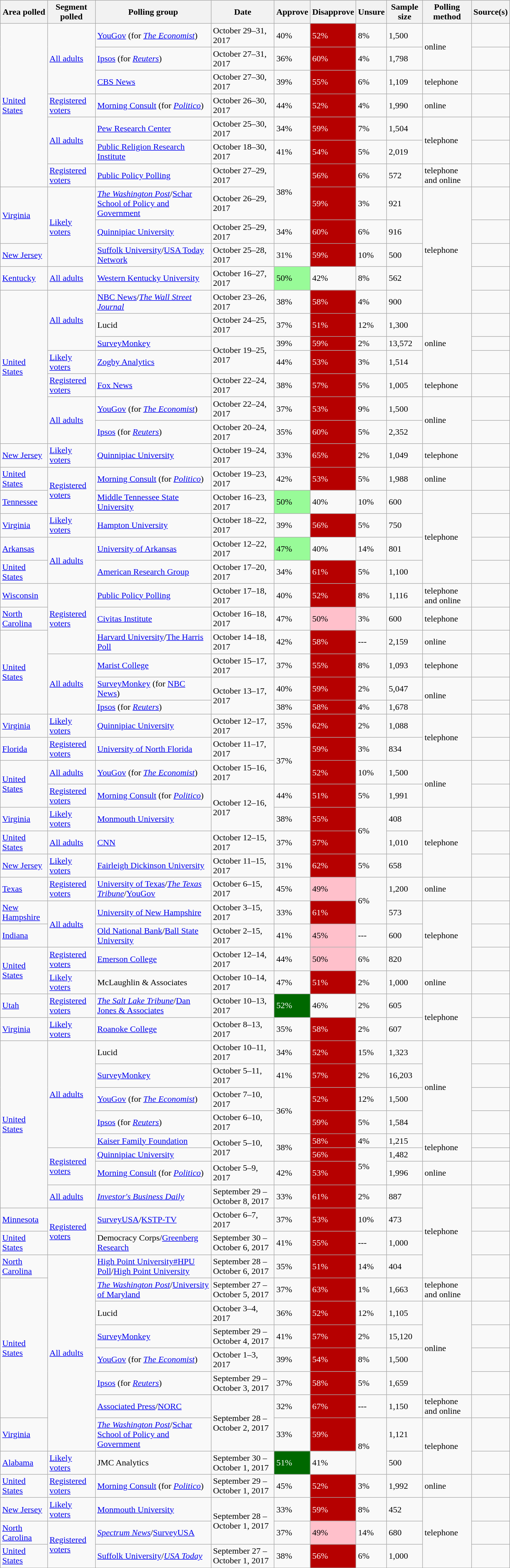<table class="wikitable sortable" style="width: 75%">
<tr>
<th>Area polled</th>
<th>Segment polled</th>
<th>Polling group</th>
<th>Date</th>
<th>Approve</th>
<th>Disapprove</th>
<th>Unsure</th>
<th>Sample size</th>
<th>Polling method</th>
<th>Source(s)</th>
</tr>
<tr>
<td rowspan="7"> <a href='#'>United States</a></td>
<td rowspan="3"><a href='#'>All adults</a></td>
<td><a href='#'>YouGov</a> (for <em><a href='#'>The Economist</a></em>)</td>
<td>October 29–31, 2017</td>
<td>40%</td>
<td style="background:#B60000; color: white">52%</td>
<td>8%</td>
<td>1,500</td>
<td rowspan="2">online</td>
<td></td>
</tr>
<tr>
<td><a href='#'>Ipsos</a> (for <em><a href='#'>Reuters</a></em>)</td>
<td>October 27–31, 2017</td>
<td>36%</td>
<td style="background:#B60000; color: white">60%</td>
<td>4%</td>
<td>1,798</td>
<td></td>
</tr>
<tr>
<td><a href='#'>CBS News</a></td>
<td>October 27–30, 2017</td>
<td>39%</td>
<td style="background:#B60000; color: white">55%</td>
<td>6%</td>
<td>1,109</td>
<td>telephone</td>
<td></td>
</tr>
<tr>
<td><a href='#'>Registered voters</a></td>
<td><a href='#'>Morning Consult</a> (for <em><a href='#'>Politico</a></em>)</td>
<td>October 26–30, 2017</td>
<td>44%</td>
<td style="background:#B60000; color: white">52%</td>
<td>4%</td>
<td>1,990</td>
<td>online</td>
<td></td>
</tr>
<tr>
<td rowspan="2"><a href='#'>All adults</a></td>
<td><a href='#'>Pew Research Center</a></td>
<td>October 25–30, 2017</td>
<td>34%</td>
<td style="background:#B60000; color: white">59%</td>
<td>7%</td>
<td>1,504</td>
<td rowspan="2">telephone</td>
<td></td>
</tr>
<tr>
<td><a href='#'>Public Religion Research Institute</a></td>
<td>October 18–30, 2017</td>
<td>41%</td>
<td style="background:#B60000; color: white">54%</td>
<td>5%</td>
<td>2,019</td>
<td></td>
</tr>
<tr>
<td><a href='#'>Registered voters</a></td>
<td><a href='#'>Public Policy Polling</a></td>
<td>October 27–29, 2017</td>
<td rowspan="2">38%</td>
<td style="background:#B60000; color: white">56%</td>
<td>6%</td>
<td>572</td>
<td>telephone and online</td>
<td></td>
</tr>
<tr>
<td rowspan="2"> <a href='#'>Virginia</a></td>
<td rowspan="3"><a href='#'>Likely voters</a></td>
<td><em><a href='#'>The Washington Post</a></em>/<a href='#'>Schar School of Policy and Government</a></td>
<td>October 26–29, 2017</td>
<td style="background:#B60000; color: white">59%</td>
<td>3%</td>
<td>921</td>
<td rowspan="5">telephone</td>
<td></td>
</tr>
<tr>
<td><a href='#'>Quinnipiac University</a></td>
<td>October 25–29, 2017</td>
<td>34%</td>
<td style="background:#B60000; color: white">60%</td>
<td>6%</td>
<td>916</td>
<td></td>
</tr>
<tr>
<td> <a href='#'>New Jersey</a></td>
<td><a href='#'>Suffolk University</a>/<a href='#'>USA Today Network</a></td>
<td>October 25–28, 2017</td>
<td>31%</td>
<td style="background:#B60000; color: white">59%</td>
<td>10%</td>
<td>500</td>
<td></td>
</tr>
<tr>
<td> <a href='#'>Kentucky</a></td>
<td><a href='#'>All adults</a></td>
<td><a href='#'>Western Kentucky University</a></td>
<td>October 16–27, 2017</td>
<td style="background: PaleGreen; color: black">50%</td>
<td>42%</td>
<td>8%</td>
<td>562</td>
<td></td>
</tr>
<tr>
<td rowspan="7"> <a href='#'>United States</a></td>
<td rowspan="3"><a href='#'>All adults</a></td>
<td><a href='#'>NBC News</a>/<em><a href='#'>The Wall Street Journal</a></em></td>
<td>October 23–26, 2017</td>
<td>38%</td>
<td style="background:#B60000; color: white">58%</td>
<td>4%</td>
<td>900</td>
<td></td>
</tr>
<tr>
<td>Lucid</td>
<td>October 24–25, 2017</td>
<td>37%</td>
<td style="background:#B60000; color: white">51%</td>
<td>12%</td>
<td>1,300</td>
<td rowspan="3">online</td>
<td></td>
</tr>
<tr>
<td><a href='#'>SurveyMonkey</a></td>
<td rowspan="2">October 19–25, 2017</td>
<td>39%</td>
<td style="background:#B60000; color: white">59%</td>
<td>2%</td>
<td>13,572</td>
<td></td>
</tr>
<tr>
<td><a href='#'>Likely voters</a></td>
<td><a href='#'>Zogby Analytics</a></td>
<td>44%</td>
<td style="background:#B60000; color: white">53%</td>
<td>3%</td>
<td>1,514</td>
<td></td>
</tr>
<tr>
<td><a href='#'>Registered voters</a></td>
<td><a href='#'>Fox News</a></td>
<td>October 22–24, 2017</td>
<td>38%</td>
<td style="background:#B60000; color: white">57%</td>
<td>5%</td>
<td>1,005</td>
<td>telephone</td>
<td></td>
</tr>
<tr>
<td rowspan="2"><a href='#'>All adults</a></td>
<td><a href='#'>YouGov</a> (for <em><a href='#'>The Economist</a></em>)</td>
<td>October 22–24, 2017</td>
<td>37%</td>
<td style="background:#B60000; color: white">53%</td>
<td>9%</td>
<td>1,500</td>
<td rowspan="2">online</td>
<td></td>
</tr>
<tr>
<td><a href='#'>Ipsos</a> (for <em><a href='#'>Reuters</a></em>)</td>
<td>October 20–24, 2017</td>
<td>35%</td>
<td style="background:#B60000; color: white">60%</td>
<td>5%</td>
<td>2,352</td>
<td></td>
</tr>
<tr>
<td> <a href='#'>New Jersey</a></td>
<td><a href='#'>Likely voters</a></td>
<td><a href='#'>Quinnipiac University</a></td>
<td>October 19–24, 2017</td>
<td>33%</td>
<td style="background:#B60000; color: white">65%</td>
<td>2%</td>
<td>1,049</td>
<td>telephone</td>
<td></td>
</tr>
<tr>
<td> <a href='#'>United States</a></td>
<td rowspan="2"><a href='#'>Registered voters</a></td>
<td><a href='#'>Morning Consult</a> (for <em><a href='#'>Politico</a></em>)</td>
<td>October 19–23, 2017</td>
<td>42%</td>
<td style="background:#B60000; color: white">53%</td>
<td>5%</td>
<td>1,988</td>
<td>online</td>
<td></td>
</tr>
<tr>
<td> <a href='#'>Tennessee</a></td>
<td><a href='#'>Middle Tennessee State University</a></td>
<td>October 16–23, 2017</td>
<td style="background: PaleGreen; color: black">50%</td>
<td>40%</td>
<td>10%</td>
<td>600</td>
<td rowspan="4">telephone</td>
<td></td>
</tr>
<tr>
<td> <a href='#'>Virginia</a></td>
<td><a href='#'>Likely voters</a></td>
<td><a href='#'>Hampton University</a></td>
<td>October 18–22, 2017</td>
<td>39%</td>
<td style="background:#B60000; color: white">56%</td>
<td>5%</td>
<td>750</td>
<td></td>
</tr>
<tr>
<td> <a href='#'>Arkansas</a></td>
<td rowspan="2"><a href='#'>All adults</a></td>
<td><a href='#'>University of Arkansas</a></td>
<td>October 12–22, 2017</td>
<td style="background: PaleGreen; color: black">47%</td>
<td>40%</td>
<td>14%</td>
<td>801</td>
<td></td>
</tr>
<tr>
<td> <a href='#'>United States</a></td>
<td><a href='#'>American Research Group</a></td>
<td>October 17–20, 2017</td>
<td>34%</td>
<td style="background:#B60000; color: white">61%</td>
<td>5%</td>
<td>1,100</td>
<td></td>
</tr>
<tr>
<td> <a href='#'>Wisconsin</a></td>
<td rowspan="3"><a href='#'>Registered voters</a></td>
<td><a href='#'>Public Policy Polling</a></td>
<td>October 17–18, 2017</td>
<td>40%</td>
<td style="background:#B60000; color: white">52%</td>
<td>8%</td>
<td>1,116</td>
<td>telephone and online</td>
<td></td>
</tr>
<tr>
<td> <a href='#'>North Carolina</a></td>
<td><a href='#'>Civitas Institute</a></td>
<td>October 16–18, 2017</td>
<td>47%</td>
<td style="background: pink; color: black">50%</td>
<td>3%</td>
<td>600</td>
<td>telephone</td>
<td></td>
</tr>
<tr>
<td rowspan="4"> <a href='#'>United States</a></td>
<td><a href='#'>Harvard University</a>/<a href='#'>The Harris Poll</a></td>
<td>October 14–18, 2017</td>
<td>42%</td>
<td style="background:#B60000; color: white">58%</td>
<td>---</td>
<td>2,159</td>
<td>online</td>
<td></td>
</tr>
<tr>
<td rowspan="3"><a href='#'>All adults</a></td>
<td><a href='#'>Marist College</a></td>
<td>October 15–17, 2017</td>
<td>37%</td>
<td style="background:#B60000; color: white">55%</td>
<td>8%</td>
<td>1,093</td>
<td>telephone</td>
<td></td>
</tr>
<tr>
<td><a href='#'>SurveyMonkey</a> (for <a href='#'>NBC News</a>)</td>
<td rowspan="2">October 13–17, 2017</td>
<td>40%</td>
<td style="background:#B60000; color: white">59%</td>
<td>2%</td>
<td>5,047</td>
<td rowspan="2">online</td>
<td></td>
</tr>
<tr>
<td><a href='#'>Ipsos</a> (for <em><a href='#'>Reuters</a></em>)</td>
<td>38%</td>
<td style="background:#B60000; color: white">58%</td>
<td>4%</td>
<td>1,678</td>
<td></td>
</tr>
<tr>
<td> <a href='#'>Virginia</a></td>
<td><a href='#'>Likely voters</a></td>
<td><a href='#'>Quinnipiac University</a></td>
<td>October 12–17, 2017</td>
<td>35%</td>
<td style="background:#B60000; color: white">62%</td>
<td>2%</td>
<td>1,088</td>
<td rowspan="2">telephone</td>
<td></td>
</tr>
<tr>
<td> <a href='#'>Florida</a></td>
<td><a href='#'>Registered voters</a></td>
<td><a href='#'>University of North Florida</a></td>
<td>October 11–17, 2017</td>
<td rowspan="2">37%</td>
<td style="background:#B60000; color: white">59%</td>
<td>3%</td>
<td>834</td>
<td></td>
</tr>
<tr>
<td rowspan="2"> <a href='#'>United States</a></td>
<td><a href='#'>All adults</a></td>
<td><a href='#'>YouGov</a> (for <em><a href='#'>The Economist</a></em>)</td>
<td>October 15–16, 2017</td>
<td style="background:#B60000; color: white">52%</td>
<td>10%</td>
<td>1,500</td>
<td rowspan="2">online</td>
<td></td>
</tr>
<tr>
<td><a href='#'>Registered voters</a></td>
<td><a href='#'>Morning Consult</a> (for <em><a href='#'>Politico</a></em>)</td>
<td rowspan="2">October 12–16, 2017</td>
<td>44%</td>
<td style="background:#B60000; color: white">51%</td>
<td>5%</td>
<td>1,991</td>
<td></td>
</tr>
<tr>
<td> <a href='#'>Virginia</a></td>
<td><a href='#'>Likely voters</a></td>
<td><a href='#'>Monmouth University</a></td>
<td>38%</td>
<td style="background:#B60000; color: white">55%</td>
<td rowspan="2">6%</td>
<td>408</td>
<td rowspan="3">telephone</td>
<td></td>
</tr>
<tr>
<td> <a href='#'>United States</a></td>
<td><a href='#'>All adults</a></td>
<td><a href='#'>CNN</a></td>
<td>October 12–15, 2017</td>
<td>37%</td>
<td style="background:#B60000; color: white">57%</td>
<td>1,010</td>
<td></td>
</tr>
<tr>
<td> <a href='#'>New Jersey</a></td>
<td><a href='#'>Likely voters</a></td>
<td><a href='#'>Fairleigh Dickinson University</a></td>
<td>October 11–15, 2017</td>
<td>31%</td>
<td style="background:#B60000; color: white">62%</td>
<td>5%</td>
<td>658</td>
<td></td>
</tr>
<tr>
<td> <a href='#'>Texas</a></td>
<td><a href='#'>Registered voters</a></td>
<td><a href='#'>University of Texas</a>/<em><a href='#'>The Texas Tribune</a></em>/<a href='#'>YouGov</a></td>
<td>October 6–15, 2017</td>
<td>45%</td>
<td style="background: pink; color: black">49%</td>
<td rowspan="2">6%</td>
<td>1,200</td>
<td>online</td>
<td></td>
</tr>
<tr>
<td> <a href='#'>New Hampshire</a></td>
<td rowspan="2"><a href='#'>All adults</a></td>
<td><a href='#'>University of New Hampshire</a></td>
<td>October 3–15, 2017</td>
<td>33%</td>
<td style="background:#B60000; color: white">61%</td>
<td>573</td>
<td rowspan="3">telephone</td>
<td></td>
</tr>
<tr>
<td> <a href='#'>Indiana</a></td>
<td><a href='#'>Old National Bank</a>/<a href='#'>Ball State University</a></td>
<td>October 2–15, 2017</td>
<td>41%</td>
<td style="background: pink; color: black">45%</td>
<td>---</td>
<td>600</td>
<td></td>
</tr>
<tr>
<td rowspan="2"> <a href='#'>United States</a></td>
<td><a href='#'>Registered voters</a></td>
<td><a href='#'>Emerson College</a></td>
<td>October 12–14, 2017</td>
<td>44%</td>
<td style="background: pink; color: black">50%</td>
<td>6%</td>
<td>820</td>
<td></td>
</tr>
<tr>
<td><a href='#'>Likely voters</a></td>
<td>McLaughlin & Associates</td>
<td>October 10–14, 2017</td>
<td>47%</td>
<td style="background:#B60000; color: white">51%</td>
<td>2%</td>
<td>1,000</td>
<td>online</td>
<td></td>
</tr>
<tr>
<td> <a href='#'>Utah</a></td>
<td><a href='#'>Registered voters</a></td>
<td><em><a href='#'>The Salt Lake Tribune</a></em>/<a href='#'>Dan Jones & Associates</a></td>
<td>October 10–13, 2017</td>
<td style="background:#006800; color: white">52%</td>
<td>46%</td>
<td>2%</td>
<td>605</td>
<td rowspan="2">telephone</td>
<td></td>
</tr>
<tr>
<td> <a href='#'>Virginia</a></td>
<td><a href='#'>Likely voters</a></td>
<td><a href='#'>Roanoke College</a></td>
<td>October 8–13, 2017</td>
<td>35%</td>
<td style="background:#B60000; color: white">58%</td>
<td>2%</td>
<td>607</td>
<td></td>
</tr>
<tr>
<td rowspan="8"> <a href='#'>United States</a></td>
<td rowspan="5"><a href='#'>All adults</a></td>
<td>Lucid</td>
<td>October 10–11, 2017</td>
<td>34%</td>
<td style="background:#B60000; color: white">52%</td>
<td>15%</td>
<td>1,323</td>
<td rowspan="4">online</td>
<td></td>
</tr>
<tr>
<td><a href='#'>SurveyMonkey</a></td>
<td>October 5–11, 2017</td>
<td>41%</td>
<td style="background:#B60000; color: white">57%</td>
<td>2%</td>
<td>16,203</td>
<td></td>
</tr>
<tr>
<td><a href='#'>YouGov</a> (for <em><a href='#'>The Economist</a></em>)</td>
<td>October 7–10, 2017</td>
<td rowspan="2">36%</td>
<td style="background:#B60000; color: white">52%</td>
<td>12%</td>
<td>1,500</td>
<td></td>
</tr>
<tr>
<td><a href='#'>Ipsos</a> (for <em><a href='#'>Reuters</a></em>)</td>
<td>October 6–10, 2017</td>
<td style="background:#B60000; color: white">59%</td>
<td>5%</td>
<td>1,584</td>
<td></td>
</tr>
<tr>
<td><a href='#'>Kaiser Family Foundation</a></td>
<td rowspan="2">October 5–10, 2017</td>
<td rowspan="2">38%</td>
<td style="background:#B60000; color: white">58%</td>
<td>4%</td>
<td>1,215</td>
<td rowspan="2">telephone</td>
<td></td>
</tr>
<tr>
<td rowspan="2"><a href='#'>Registered voters</a></td>
<td><a href='#'>Quinnipiac University</a></td>
<td style="background:#B60000; color: white">56%</td>
<td rowspan="2">5%</td>
<td>1,482</td>
<td></td>
</tr>
<tr>
<td><a href='#'>Morning Consult</a> (for <em><a href='#'>Politico</a></em>)</td>
<td>October 5–9, 2017</td>
<td>42%</td>
<td style="background:#B60000; color: white">53%</td>
<td>1,996</td>
<td>online</td>
<td></td>
</tr>
<tr>
<td><a href='#'>All adults</a></td>
<td><em><a href='#'>Investor's Business Daily</a></em></td>
<td>September 29 – October 8, 2017</td>
<td>33%</td>
<td style="background:#B60000; color: white">61%</td>
<td>2%</td>
<td>887</td>
<td rowspan="4">telephone</td>
<td></td>
</tr>
<tr>
<td> <a href='#'>Minnesota</a></td>
<td rowspan="2"><a href='#'>Registered voters</a></td>
<td><a href='#'>SurveyUSA</a>/<a href='#'>KSTP-TV</a></td>
<td>October 6–7, 2017</td>
<td>37%</td>
<td style="background:#B60000; color: white">53%</td>
<td>10%</td>
<td>473</td>
<td></td>
</tr>
<tr>
<td> <a href='#'>United States</a></td>
<td>Democracy Corps/<a href='#'>Greenberg Research</a></td>
<td>September 30 – October 6, 2017</td>
<td>41%</td>
<td style="background:#B60000; color: white">55%</td>
<td>---</td>
<td>1,000</td>
<td></td>
</tr>
<tr>
<td> <a href='#'>North Carolina</a></td>
<td rowspan="8"><a href='#'>All adults</a></td>
<td><a href='#'>High Point University#HPU Poll</a>/<a href='#'>High Point University</a></td>
<td>September 28 – October 6, 2017</td>
<td>35%</td>
<td style="background:#B60000; color: white">51%</td>
<td>14%</td>
<td>404</td>
<td></td>
</tr>
<tr>
<td rowspan="6"> <a href='#'>United States</a></td>
<td><em><a href='#'>The Washington Post</a></em>/<a href='#'>University of Maryland</a></td>
<td>September 27 – October 5, 2017</td>
<td>37%</td>
<td style="background:#B60000; color: white">63%</td>
<td>1%</td>
<td>1,663</td>
<td>telephone and online</td>
<td></td>
</tr>
<tr>
<td>Lucid</td>
<td>October 3–4, 2017</td>
<td>36%</td>
<td style="background:#B60000; color: white">52%</td>
<td>12%</td>
<td>1,105</td>
<td rowspan="4">online</td>
<td></td>
</tr>
<tr>
<td><a href='#'>SurveyMonkey</a></td>
<td>September 29 – October 4, 2017</td>
<td>41%</td>
<td style="background:#B60000; color: white">57%</td>
<td>2%</td>
<td>15,120</td>
<td></td>
</tr>
<tr>
<td><a href='#'>YouGov</a> (for <em><a href='#'>The Economist</a></em>)</td>
<td>October 1–3, 2017</td>
<td>39%</td>
<td style="background:#B60000; color: white">54%</td>
<td>8%</td>
<td>1,500</td>
<td></td>
</tr>
<tr>
<td><a href='#'>Ipsos</a> (for <em><a href='#'>Reuters</a></em>)</td>
<td>September 29 – October 3, 2017</td>
<td>37%</td>
<td style="background:#B60000; color: white">58%</td>
<td>5%</td>
<td>1,659</td>
<td></td>
</tr>
<tr>
<td><a href='#'>Associated Press</a>/<a href='#'>NORC</a></td>
<td rowspan="2">September 28  – October 2, 2017</td>
<td>32%</td>
<td style="background:#B60000; color: white">67%</td>
<td>---</td>
<td>1,150</td>
<td>telephone and online</td>
<td></td>
</tr>
<tr>
<td> <a href='#'>Virginia</a></td>
<td><em><a href='#'>The Washington Post</a></em>/<a href='#'>Schar School of Policy and Government</a></td>
<td>33%</td>
<td style="background:#B60000; color: white">59%</td>
<td rowspan="2">8%</td>
<td>1,121</td>
<td rowspan="2">telephone</td>
<td></td>
</tr>
<tr>
<td> <a href='#'>Alabama</a></td>
<td><a href='#'>Likely voters</a></td>
<td>JMC Analytics</td>
<td>September 30 – October 1, 2017</td>
<td style="background:#006800; color: white">51%</td>
<td>41%</td>
<td>500</td>
<td></td>
</tr>
<tr>
<td> <a href='#'>United States</a></td>
<td><a href='#'>Registered voters</a></td>
<td><a href='#'>Morning Consult</a> (for <em><a href='#'>Politico</a></em>)</td>
<td>September 29 – October 1, 2017</td>
<td>45%</td>
<td style="background:#B60000; color: white">52%</td>
<td>3%</td>
<td>1,992</td>
<td>online</td>
<td></td>
</tr>
<tr>
<td> <a href='#'>New Jersey</a></td>
<td><a href='#'>Likely voters</a></td>
<td><a href='#'>Monmouth University</a></td>
<td rowspan="2">September 28 – October 1, 2017</td>
<td>33%</td>
<td style="background:#B60000; color: white">59%</td>
<td>8%</td>
<td>452</td>
<td rowspan="3">telephone</td>
<td></td>
</tr>
<tr>
<td> <a href='#'>North Carolina</a></td>
<td rowspan="2"><a href='#'>Registered voters</a></td>
<td><em><a href='#'>Spectrum News</a></em>/<a href='#'>SurveyUSA</a></td>
<td>37%</td>
<td style="background: pink; color: black">49%</td>
<td>14%</td>
<td>680</td>
<td></td>
</tr>
<tr>
<td> <a href='#'>United States</a></td>
<td><a href='#'>Suffolk University</a>/<em><a href='#'>USA Today</a></em></td>
<td>September 27 – October 1, 2017</td>
<td>38%</td>
<td style="background:#B60000; color: white">56%</td>
<td>6%</td>
<td>1,000</td>
<td></td>
</tr>
<tr>
</tr>
</table>
